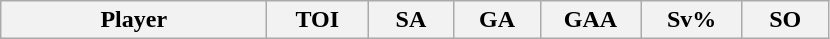<table class="wikitable sortable" style="text-align:center;">
<tr>
<th width="170px">Player</th>
<th width="60px">TOI</th>
<th width="50px">SA</th>
<th width="50px">GA</th>
<th width="60px">GAA</th>
<th width="60px">Sv%</th>
<th width="50px">SO</th>
</tr>
</table>
